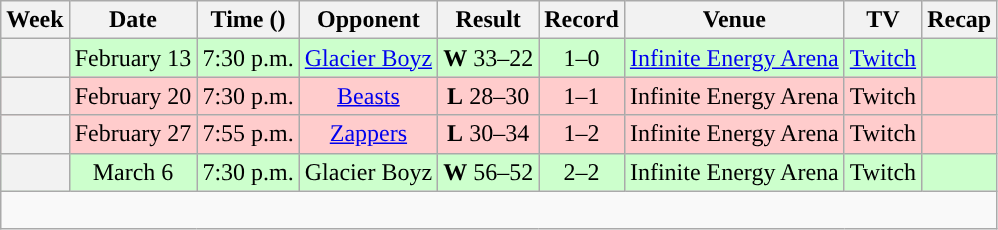<table class="wikitable" style="text-align:center">
<tr>
<th>Week</th>
<th>Date</th>
<th>Time (<a href='#'></a>)</th>
<th>Opponent</th>
<th>Result</th>
<th>Record</th>
<th>Venue</th>
<th>TV</th>
<th>Recap</th>
</tr>
<tr style="background:#cfc">
<th><a href='#'></a></th>
<td>February 13</td>
<td>7:30 p.m.</td>
<td><a href='#'>Glacier Boyz</a></td>
<td><strong>W</strong> 33–22</td>
<td>1–0</td>
<td><a href='#'>Infinite Energy Arena</a></td>
<td><a href='#'>Twitch</a></td>
<td></td>
</tr>
<tr style="background:#fcc">
<th><a href='#'></a></th>
<td>February 20</td>
<td>7:30 p.m.</td>
<td><a href='#'>Beasts</a></td>
<td><strong>L</strong> 28–30</td>
<td>1–1</td>
<td>Infinite Energy Arena</td>
<td>Twitch</td>
<td></td>
</tr>
<tr style="background:#fcc">
<th><a href='#'></a></th>
<td>February 27</td>
<td>7:55 p.m.</td>
<td><a href='#'>Zappers</a></td>
<td><strong>L</strong> 30–34</td>
<td>1–2</td>
<td>Infinite Energy Arena</td>
<td>Twitch</td>
<td></td>
</tr>
<tr style="background:#cfc">
<th><a href='#'></a></th>
<td>March 6</td>
<td>7:30 p.m.</td>
<td>Glacier Boyz</td>
<td><strong>W</strong> 56–52</td>
<td>2–2</td>
<td>Infinite Energy Arena</td>
<td>Twitch</td>
<td></td>
</tr>
<tr>
<td colspan=9><br></td>
</tr>
</table>
